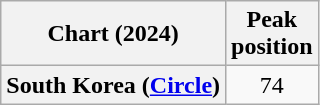<table class="wikitable plainrowheaders" style="text-align:center">
<tr>
<th scope="col">Chart (2024)</th>
<th scope="col">Peak<br>position</th>
</tr>
<tr>
<th scope="row">South Korea (<a href='#'>Circle</a>)</th>
<td>74</td>
</tr>
</table>
